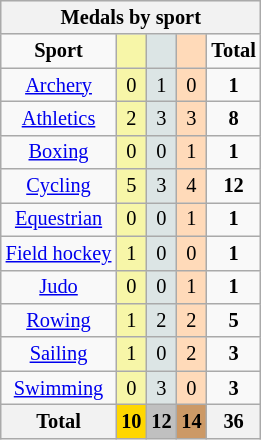<table class="wikitable" style="font-size:85%">
<tr style="background:#efefef;">
<th colspan=7><strong>Medals by sport</strong></th>
</tr>
<tr align=center>
<td><strong>Sport</strong></td>
<td bgcolor=#f7f6a8></td>
<td bgcolor=#dce5e5></td>
<td bgcolor=#ffdab9></td>
<td><strong>Total</strong></td>
</tr>
<tr align=center>
<td><a href='#'>Archery</a></td>
<td style="background:#F7F6A8;">0</td>
<td style="background:#DCE5E5;">1</td>
<td style="background:#FFDAB9;">0</td>
<td><strong>1</strong></td>
</tr>
<tr align=center>
<td><a href='#'>Athletics</a></td>
<td style="background:#F7F6A8;">2</td>
<td style="background:#DCE5E5;">3</td>
<td style="background:#FFDAB9;">3</td>
<td><strong>8</strong></td>
</tr>
<tr align=center>
<td><a href='#'>Boxing</a></td>
<td style="background:#F7F6A8;">0</td>
<td style="background:#DCE5E5;">0</td>
<td style="background:#FFDAB9;">1</td>
<td><strong>1</strong></td>
</tr>
<tr align=center>
<td><a href='#'>Cycling</a></td>
<td style="background:#F7F6A8;">5</td>
<td style="background:#DCE5E5;">3</td>
<td style="background:#FFDAB9;">4</td>
<td><strong>12</strong></td>
</tr>
<tr align=center>
<td><a href='#'>Equestrian</a></td>
<td style="background:#F7F6A8;">0</td>
<td style="background:#DCE5E5;">0</td>
<td style="background:#FFDAB9;">1</td>
<td><strong>1</strong></td>
</tr>
<tr align=center>
<td><a href='#'>Field hockey</a></td>
<td style="background:#F7F6A8;">1</td>
<td style="background:#DCE5E5;">0</td>
<td style="background:#FFDAB9;">0</td>
<td><strong>1</strong></td>
</tr>
<tr align=center>
<td><a href='#'>Judo</a></td>
<td style="background:#F7F6A8;">0</td>
<td style="background:#DCE5E5;">0</td>
<td style="background:#FFDAB9;">1</td>
<td><strong>1</strong></td>
</tr>
<tr align=center>
<td><a href='#'>Rowing</a></td>
<td style="background:#F7F6A8;">1</td>
<td style="background:#DCE5E5;">2</td>
<td style="background:#FFDAB9;">2</td>
<td><strong>5</strong></td>
</tr>
<tr align=center>
<td><a href='#'>Sailing</a></td>
<td style="background:#F7F6A8;">1</td>
<td style="background:#DCE5E5;">0</td>
<td style="background:#FFDAB9;">2</td>
<td><strong>3</strong></td>
</tr>
<tr align=center>
<td><a href='#'>Swimming</a></td>
<td style="background:#F7F6A8;">0</td>
<td style="background:#DCE5E5;">3</td>
<td style="background:#FFDAB9;">0</td>
<td><strong>3</strong></td>
</tr>
<tr align=center>
<th><strong>Total</strong></th>
<th style="background:gold;"><strong>10</strong></th>
<th style="background:silver;"><strong>12</strong></th>
<th style="background:#c96;"><strong>14</strong></th>
<th><strong>36</strong></th>
</tr>
</table>
